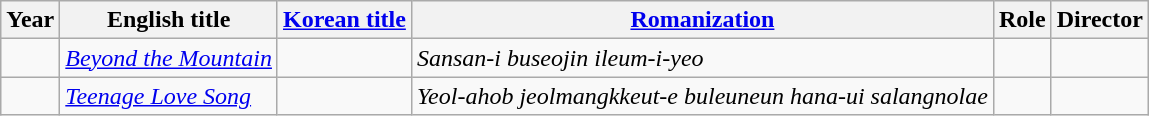<table class="wikitable">
<tr>
<th>Year</th>
<th>English title</th>
<th><a href='#'>Korean title</a></th>
<th><a href='#'>Romanization</a></th>
<th>Role</th>
<th>Director</th>
</tr>
<tr>
<td></td>
<td><em><a href='#'>Beyond the Mountain</a></em></td>
<td></td>
<td><em>Sansan-i buseojin ileum-i-yeo</em></td>
<td></td>
<td></td>
</tr>
<tr>
<td></td>
<td><em><a href='#'>Teenage Love Song</a></em></td>
<td></td>
<td><em>Yeol-ahob jeolmangkkeut-e buleuneun hana-ui salangnolae</em></td>
<td></td>
<td></td>
</tr>
</table>
